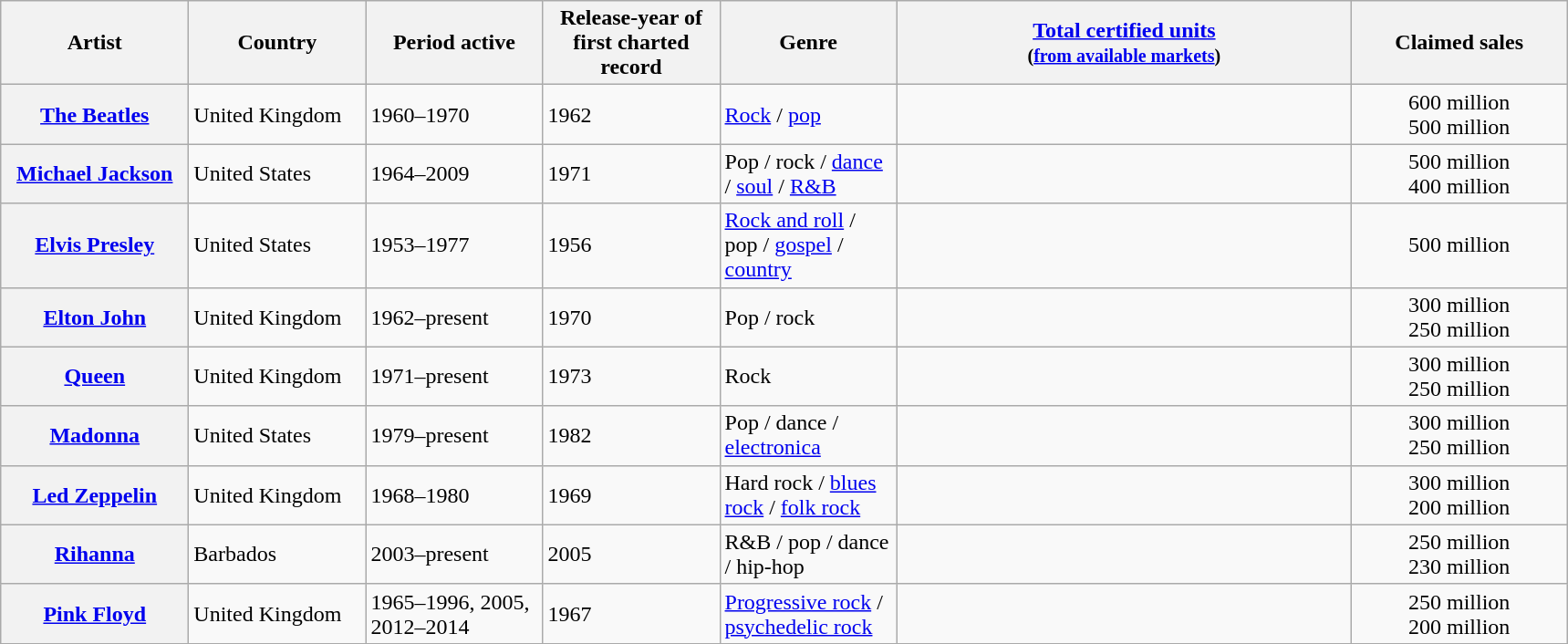<table class="wikitable plainrowheaders sortable">
<tr>
<th scope="col" style="width:130px;">Artist</th>
<th scope="col" style="width:122px;">Country</th>
<th scope="col" style="width:122px;">Period active</th>
<th scope="col" style="width:122px;">Release-year of first charted record</th>
<th scope="col" style="width:122px;">Genre</th>
<th scope="col" style="width:325px;"><a href='#'>Total certified units</a><br><small>(<a href='#'>from available markets</a>)</small></th>
<th scope="col" style="width:150px;">Claimed sales</th>
</tr>
<tr>
<th scope="row"><a href='#'>The Beatles</a></th>
<td>United Kingdom</td>
<td>1960–1970</td>
<td>1962</td>
<td><a href='#'>Rock</a> / <a href='#'>pop</a></td>
<td><br></td>
<td style="text-align:center;">600 million<br>500 million</td>
</tr>
<tr>
<th scope="row"><a href='#'>Michael Jackson</a></th>
<td>United States</td>
<td>1964–2009</td>
<td>1971</td>
<td>Pop / rock / <a href='#'>dance</a> / <a href='#'>soul</a> / <a href='#'>R&B</a></td>
<td><br></td>
<td style="text-align:center;">500 million<br>400 million</td>
</tr>
<tr>
<th scope="row"><a href='#'>Elvis Presley</a></th>
<td>United States</td>
<td>1953–1977</td>
<td>1956</td>
<td><a href='#'>Rock and roll</a> / pop / <a href='#'>gospel</a> / <a href='#'>country</a></td>
<td><br></td>
<td style="text-align:center;">500 million</td>
</tr>
<tr>
<th scope="row"><a href='#'>Elton John</a></th>
<td>United Kingdom</td>
<td>1962–present</td>
<td>1970</td>
<td>Pop / rock</td>
<td><br></td>
<td style="text-align:center;">300 million<br>250 million</td>
</tr>
<tr>
<th scope="row"><a href='#'>Queen</a></th>
<td>United Kingdom</td>
<td>1971–present</td>
<td>1973</td>
<td>Rock</td>
<td><br></td>
<td style="text-align:center;">300 million<br>250 million</td>
</tr>
<tr>
<th scope="row"><a href='#'>Madonna</a></th>
<td>United States</td>
<td>1979–present</td>
<td>1982</td>
<td>Pop / dance / <a href='#'>electronica</a></td>
<td><br></td>
<td style="text-align:center;">300 million<br>250 million</td>
</tr>
<tr>
<th scope="row"><a href='#'>Led Zeppelin</a></th>
<td>United Kingdom</td>
<td>1968–1980</td>
<td>1969</td>
<td>Hard rock / <a href='#'>blues rock</a> / <a href='#'>folk rock</a></td>
<td><br></td>
<td style="text-align:center;">300 million<br>200 million</td>
</tr>
<tr>
<th scope="row"><a href='#'>Rihanna</a></th>
<td>Barbados</td>
<td>2003–present</td>
<td>2005</td>
<td>R&B / pop / dance / hip-hop</td>
<td><br></td>
<td style="text-align:center;">250 million<br>230 million</td>
</tr>
<tr>
<th scope="row"><a href='#'>Pink Floyd</a></th>
<td>United Kingdom</td>
<td>1965–1996, 2005, 2012–2014</td>
<td>1967</td>
<td><a href='#'>Progressive rock</a> / <a href='#'>psychedelic rock</a></td>
<td><br></td>
<td style="text-align:center;">250 million<br>200 million</td>
</tr>
<tr>
</tr>
</table>
